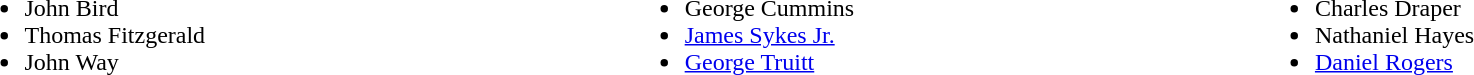<table width=100%>
<tr valign=top>
<td><br><ul><li>John Bird</li><li>Thomas Fitzgerald</li><li>John Way</li></ul></td>
<td><br><ul><li>George Cummins</li><li><a href='#'>James Sykes Jr.</a></li><li><a href='#'>George Truitt</a></li></ul></td>
<td><br><ul><li>Charles Draper</li><li>Nathaniel Hayes</li><li><a href='#'>Daniel Rogers</a></li></ul></td>
</tr>
</table>
